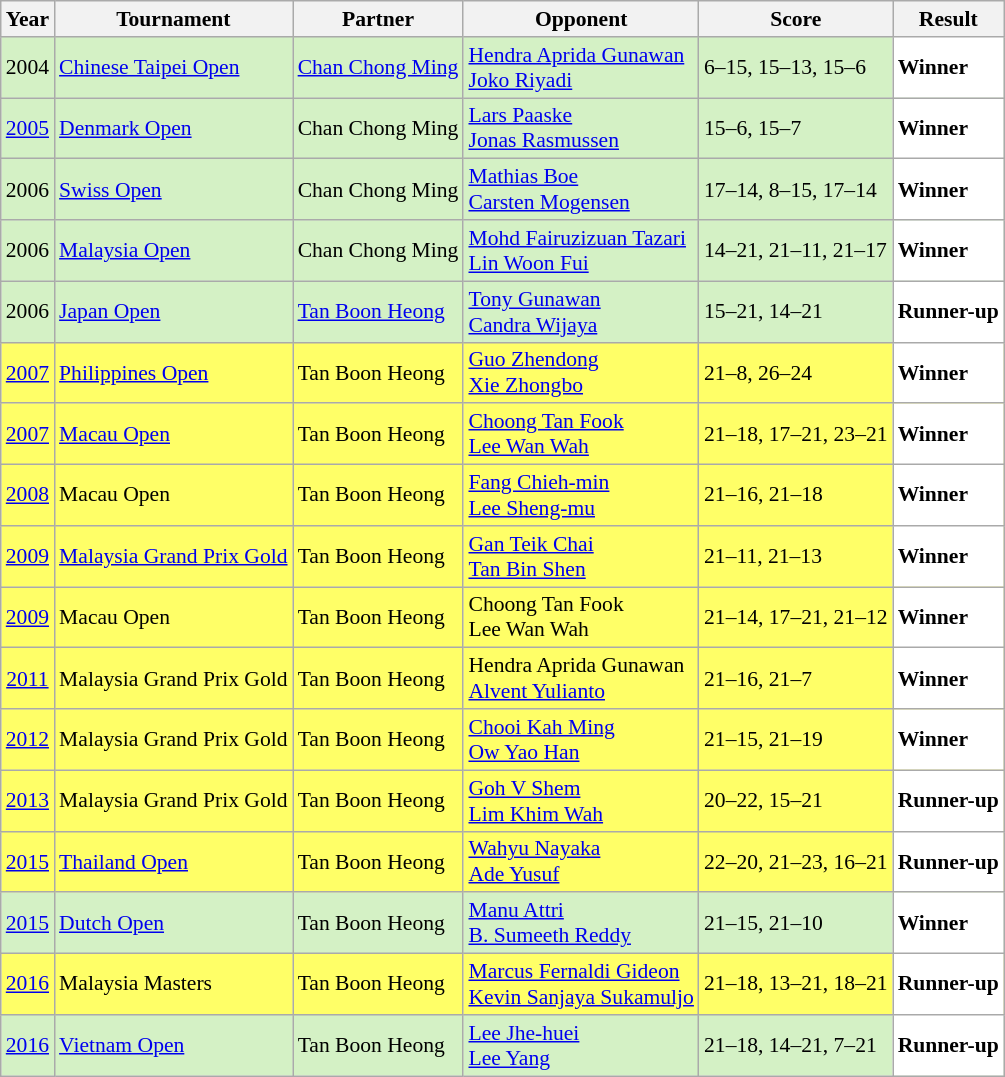<table class="sortable wikitable" style="font-size: 90%;">
<tr>
<th>Year</th>
<th>Tournament</th>
<th>Partner</th>
<th>Opponent</th>
<th>Score</th>
<th>Result</th>
</tr>
<tr style="background:#D4F1C5">
<td align="center">2004</td>
<td align="left"><a href='#'>Chinese Taipei Open</a></td>
<td align="left"> <a href='#'>Chan Chong Ming</a></td>
<td align="left"> <a href='#'>Hendra Aprida Gunawan</a> <br>  <a href='#'>Joko Riyadi</a></td>
<td align="left">6–15, 15–13, 15–6</td>
<td style="text-align:left; background:white"> <strong>Winner</strong></td>
</tr>
<tr style="background:#D4F1C5">
<td align="center"><a href='#'>2005</a></td>
<td align="left"><a href='#'>Denmark Open</a></td>
<td align="left"> Chan Chong Ming</td>
<td align="left"> <a href='#'>Lars Paaske</a> <br>  <a href='#'>Jonas Rasmussen</a></td>
<td align="left">15–6, 15–7</td>
<td style="text-align:left; background:white"> <strong>Winner</strong></td>
</tr>
<tr style="background:#D4F1C5">
<td align="center">2006</td>
<td align="left"><a href='#'>Swiss Open</a></td>
<td align="left"> Chan Chong Ming</td>
<td align="left"> <a href='#'>Mathias Boe</a> <br>  <a href='#'>Carsten Mogensen</a></td>
<td align="left">17–14, 8–15, 17–14</td>
<td style="text-align:left; background:white"> <strong>Winner</strong></td>
</tr>
<tr style="background:#D4F1C5">
<td align="center">2006</td>
<td align="left"><a href='#'>Malaysia Open</a></td>
<td align="left"> Chan Chong Ming</td>
<td align="left"> <a href='#'>Mohd Fairuzizuan Tazari</a> <br>  <a href='#'>Lin Woon Fui</a></td>
<td align="left">14–21, 21–11, 21–17</td>
<td style="text-align:left; background:white"> <strong>Winner</strong></td>
</tr>
<tr style="background:#D4F1C5">
<td align="center">2006</td>
<td align="left"><a href='#'>Japan Open</a></td>
<td align="left"> <a href='#'>Tan Boon Heong</a></td>
<td align="left"> <a href='#'>Tony Gunawan</a> <br>  <a href='#'>Candra Wijaya</a></td>
<td align="left">15–21, 14–21</td>
<td style="text-align:left; background:white"> <strong>Runner-up</strong></td>
</tr>
<tr style="background:#FFFF67">
<td align="center"><a href='#'>2007</a></td>
<td align="left"><a href='#'>Philippines Open</a></td>
<td align="left"> Tan Boon Heong</td>
<td align="left"> <a href='#'>Guo Zhendong</a> <br>  <a href='#'>Xie Zhongbo</a></td>
<td align="left">21–8, 26–24</td>
<td style="text-align:left; background:white"> <strong>Winner</strong></td>
</tr>
<tr style="background:#FFFF67">
<td align="center"><a href='#'>2007</a></td>
<td align="left"><a href='#'>Macau Open</a></td>
<td align="left"> Tan Boon Heong</td>
<td align="left"> <a href='#'>Choong Tan Fook</a> <br>  <a href='#'>Lee Wan Wah</a></td>
<td align="left">21–18, 17–21, 23–21</td>
<td style="text-align:left; background:white"> <strong>Winner</strong></td>
</tr>
<tr style="background:#FFFF67">
<td align="center"><a href='#'>2008</a></td>
<td align="left">Macau Open</td>
<td align="left"> Tan Boon Heong</td>
<td align="left"> <a href='#'>Fang Chieh-min</a> <br>  <a href='#'>Lee Sheng-mu</a></td>
<td align="left">21–16, 21–18</td>
<td style="text-align:left; background:white"> <strong>Winner</strong></td>
</tr>
<tr style="background:#FFFF67">
<td align="center"><a href='#'>2009</a></td>
<td align="left"><a href='#'>Malaysia Grand Prix Gold</a></td>
<td align="left"> Tan Boon Heong</td>
<td align="left"> <a href='#'>Gan Teik Chai</a> <br>  <a href='#'>Tan Bin Shen</a></td>
<td align="left">21–11, 21–13</td>
<td style="text-align:left; background:white"> <strong>Winner</strong></td>
</tr>
<tr style="background:#FFFF67">
<td align="center"><a href='#'>2009</a></td>
<td align="left">Macau Open</td>
<td align="left"> Tan Boon Heong</td>
<td align="left"> Choong Tan Fook <br>  Lee Wan Wah</td>
<td align="left">21–14, 17–21, 21–12</td>
<td style="text-align:left; background:white"> <strong>Winner</strong></td>
</tr>
<tr style="background:#FFFF67">
<td align="center"><a href='#'>2011</a></td>
<td align="left">Malaysia Grand Prix Gold</td>
<td align="left"> Tan Boon Heong</td>
<td align="left"> Hendra Aprida Gunawan <br>  <a href='#'>Alvent Yulianto</a></td>
<td align="left">21–16, 21–7</td>
<td style="text-align:left; background:white"> <strong>Winner</strong></td>
</tr>
<tr style="background:#FFFF67">
<td align="center"><a href='#'>2012</a></td>
<td align="left">Malaysia Grand Prix Gold</td>
<td align="left"> Tan Boon Heong</td>
<td align="left"> <a href='#'>Chooi Kah Ming</a> <br>  <a href='#'>Ow Yao Han</a></td>
<td align="left">21–15, 21–19</td>
<td style="text-align:left; background:white"> <strong>Winner</strong></td>
</tr>
<tr style="background:#FFFF67">
<td align="center"><a href='#'>2013</a></td>
<td align="left">Malaysia Grand Prix Gold</td>
<td align="left"> Tan Boon Heong</td>
<td align="left"> <a href='#'>Goh V Shem</a> <br>  <a href='#'>Lim Khim Wah</a></td>
<td align="left">20–22, 15–21</td>
<td style="text-align:left; background:white"> <strong>Runner-up</strong></td>
</tr>
<tr style="background:#FFFF67">
<td align="center"><a href='#'>2015</a></td>
<td align="left"><a href='#'>Thailand Open</a></td>
<td align="left"> Tan Boon Heong</td>
<td align="left"> <a href='#'>Wahyu Nayaka</a> <br>  <a href='#'>Ade Yusuf</a></td>
<td align="left">22–20, 21–23, 16–21</td>
<td style="text-align:left; background:white"> <strong>Runner-up</strong></td>
</tr>
<tr style="background:#D4F1C5">
<td align="center"><a href='#'>2015</a></td>
<td align="left"><a href='#'>Dutch Open</a></td>
<td align="left"> Tan Boon Heong</td>
<td align="left"> <a href='#'>Manu Attri</a> <br>  <a href='#'>B. Sumeeth Reddy</a></td>
<td align="left">21–15, 21–10</td>
<td style="text-align:left; background:white"> <strong>Winner</strong></td>
</tr>
<tr style="background:#FFFF67">
<td align="center"><a href='#'>2016</a></td>
<td align="left">Malaysia Masters</td>
<td align="left"> Tan Boon Heong</td>
<td align="left"> <a href='#'>Marcus Fernaldi Gideon</a> <br>  <a href='#'>Kevin Sanjaya Sukamuljo</a></td>
<td align="left">21–18, 13–21, 18–21</td>
<td style="text-align:left; background:white"> <strong>Runner-up</strong></td>
</tr>
<tr style="background:#D4F1C5">
<td align="center"><a href='#'>2016</a></td>
<td align="left"><a href='#'>Vietnam Open</a></td>
<td align="left"> Tan Boon Heong</td>
<td align="left"> <a href='#'>Lee Jhe-huei</a> <br>  <a href='#'>Lee Yang</a></td>
<td align="left">21–18, 14–21, 7–21</td>
<td style="text-align:left; background:white"> <strong>Runner-up</strong></td>
</tr>
</table>
